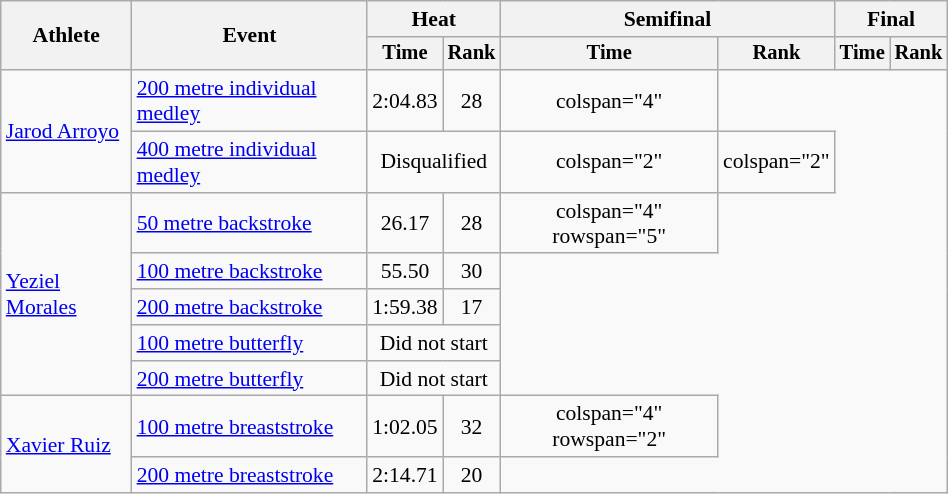<table class="wikitable" style="text-align:center; font-size:90%; width:50%;">
<tr>
<th rowspan="2">Athlete</th>
<th rowspan="2">Event</th>
<th colspan="2">Heat</th>
<th colspan="2">Semifinal</th>
<th colspan="2">Final</th>
</tr>
<tr style="font-size:95%">
<th>Time</th>
<th>Rank</th>
<th>Time</th>
<th>Rank</th>
<th>Time</th>
<th>Rank</th>
</tr>
<tr align=center>
<td align=left rowspan="2"><a href='#'>Jarod Arroyo</a></td>
<td align=left><a href='#'>200 metre individual medley</a></td>
<td>2:04.83</td>
<td>28</td>
<td>colspan="4"  </td>
</tr>
<tr align=center>
<td align=left><a href='#'>400 metre individual medley</a></td>
<td colspan="2">Disqualified</td>
<td>colspan="2"  </td>
<td>colspan="2"  </td>
</tr>
<tr align=center>
<td align=left rowspan="5"><a href='#'>Yeziel Morales</a></td>
<td align=left><a href='#'>50 metre backstroke</a></td>
<td>26.17</td>
<td>28</td>
<td>colspan="4"  rowspan="5" </td>
</tr>
<tr align=center>
<td align=left><a href='#'>100 metre backstroke</a></td>
<td>55.50</td>
<td>30</td>
</tr>
<tr align=center>
<td align=left><a href='#'>200 metre backstroke</a></td>
<td>1:59.38</td>
<td>17</td>
</tr>
<tr align=center>
<td align=left><a href='#'>100 metre butterfly</a></td>
<td colspan="2">Did not start</td>
</tr>
<tr align=center>
<td align=left><a href='#'>200 metre butterfly</a></td>
<td colspan="2">Did not start</td>
</tr>
<tr align=center>
<td align=left rowspan="2"><a href='#'>Xavier Ruiz</a></td>
<td align=left><a href='#'>100 metre breaststroke</a></td>
<td>1:02.05</td>
<td>32</td>
<td>colspan="4" rowspan="2" </td>
</tr>
<tr align=center>
<td align=left><a href='#'>200 metre breaststroke</a></td>
<td>2:14.71</td>
<td>20</td>
</tr>
</table>
